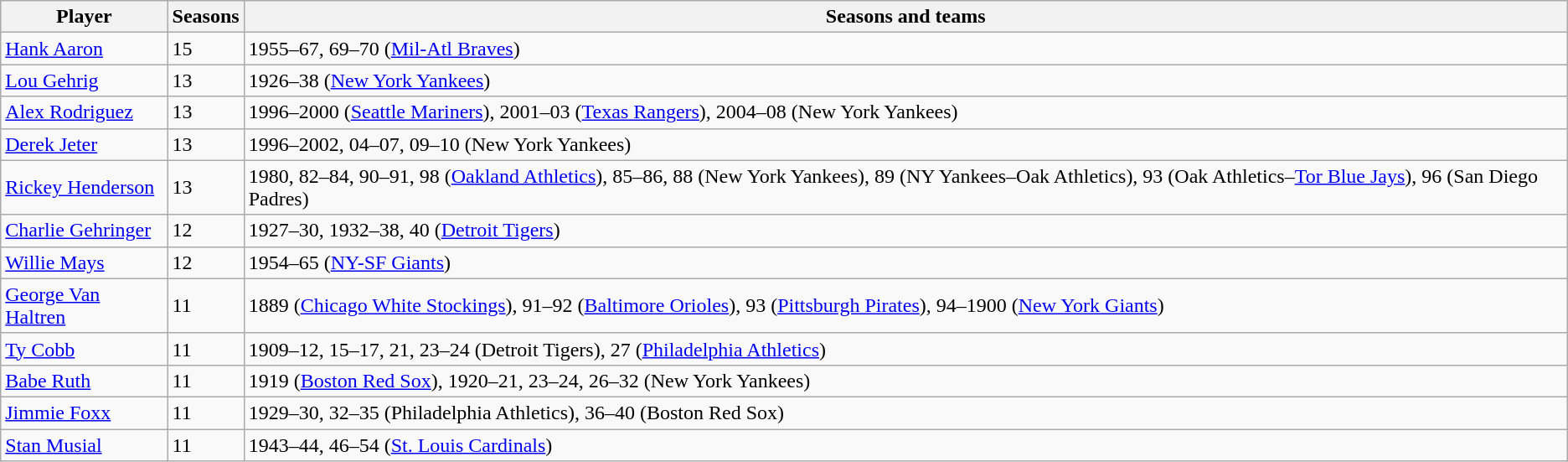<table class="wikitable">
<tr>
<th>Player</th>
<th>Seasons</th>
<th>Seasons and teams</th>
</tr>
<tr>
<td><a href='#'>Hank Aaron</a></td>
<td>15</td>
<td>1955–67, 69–70 (<a href='#'>Mil-Atl Braves</a>)</td>
</tr>
<tr>
<td><a href='#'>Lou Gehrig</a></td>
<td>13</td>
<td>1926–38 (<a href='#'>New York Yankees</a>)</td>
</tr>
<tr>
<td><a href='#'>Alex Rodriguez</a></td>
<td>13</td>
<td>1996–2000 (<a href='#'>Seattle Mariners</a>), 2001–03 (<a href='#'>Texas Rangers</a>), 2004–08 (New York Yankees)</td>
</tr>
<tr>
<td><a href='#'>Derek Jeter</a></td>
<td>13</td>
<td>1996–2002, 04–07, 09–10 (New York Yankees)</td>
</tr>
<tr>
<td><a href='#'>Rickey Henderson</a></td>
<td>13</td>
<td>1980, 82–84, 90–91, 98 (<a href='#'>Oakland Athletics</a>), 85–86, 88 (New York Yankees), 89 (NY Yankees–Oak Athletics), 93 (Oak Athletics–<a href='#'>Tor Blue Jays</a>), 96 (San Diego Padres)</td>
</tr>
<tr>
<td><a href='#'>Charlie Gehringer</a></td>
<td>12</td>
<td>1927–30, 1932–38, 40 (<a href='#'>Detroit Tigers</a>)</td>
</tr>
<tr>
<td><a href='#'>Willie Mays</a></td>
<td>12</td>
<td>1954–65 (<a href='#'>NY-SF Giants</a>)</td>
</tr>
<tr>
<td><a href='#'>George Van Haltren</a></td>
<td>11</td>
<td>1889 (<a href='#'>Chicago White Stockings</a>), 91–92 (<a href='#'>Baltimore Orioles</a>), 93 (<a href='#'>Pittsburgh Pirates</a>), 94–1900 (<a href='#'>New York Giants</a>)</td>
</tr>
<tr>
<td><a href='#'>Ty Cobb</a></td>
<td>11</td>
<td>1909–12, 15–17, 21, 23–24 (Detroit Tigers), 27 (<a href='#'>Philadelphia Athletics</a>)</td>
</tr>
<tr>
<td><a href='#'>Babe Ruth</a></td>
<td>11</td>
<td>1919 (<a href='#'>Boston Red Sox</a>), 1920–21, 23–24, 26–32 (New York Yankees)</td>
</tr>
<tr>
<td><a href='#'>Jimmie Foxx</a></td>
<td>11</td>
<td>1929–30, 32–35 (Philadelphia Athletics), 36–40 (Boston Red Sox)</td>
</tr>
<tr>
<td><a href='#'>Stan Musial</a></td>
<td>11</td>
<td>1943–44, 46–54 (<a href='#'>St. Louis Cardinals</a>)</td>
</tr>
</table>
